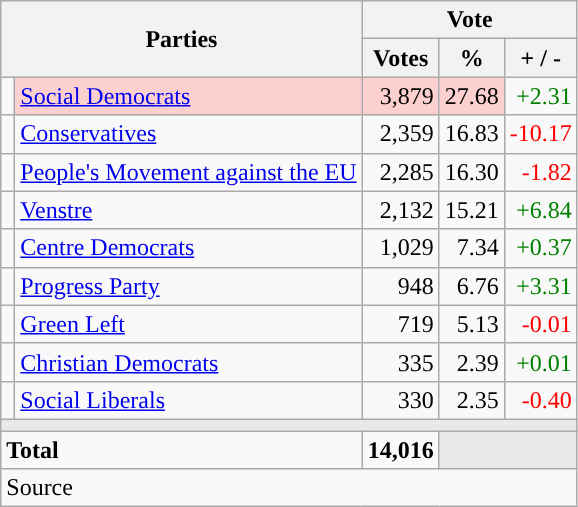<table class="wikitable" style="text-align:right;">
<tr>
<th style="text-align:centre;" rowspan="2" colspan="2" width="225">Parties</th>
<th colspan="3">Vote</th>
</tr>
<tr>
<th width="15">Votes</th>
<th width="15">%</th>
<th width="15">+ / -</th>
</tr>
<tr>
<td width="2" style="color:inherit;background:"></td>
<td bgcolor=#fbd0ce   align="left"><a href='#'>Social Democrats</a></td>
<td bgcolor=#fbd0ce>3,879</td>
<td bgcolor=#fbd0ce>27.68</td>
<td style=color:green;>+2.31</td>
</tr>
<tr>
<td width="2" style="color:inherit;background:"></td>
<td align="left"><a href='#'>Conservatives</a></td>
<td>2,359</td>
<td>16.83</td>
<td style=color:red;>-10.17</td>
</tr>
<tr>
<td width="2" style="color:inherit;background:"></td>
<td align="left"><a href='#'>People's Movement against the EU</a></td>
<td>2,285</td>
<td>16.30</td>
<td style=color:red;>-1.82</td>
</tr>
<tr>
<td width="2" style="color:inherit;background:"></td>
<td align="left"><a href='#'>Venstre</a></td>
<td>2,132</td>
<td>15.21</td>
<td style=color:green;>+6.84</td>
</tr>
<tr>
<td width="2" style="color:inherit;background:"></td>
<td align="left"><a href='#'>Centre Democrats</a></td>
<td>1,029</td>
<td>7.34</td>
<td style=color:green;>+0.37</td>
</tr>
<tr>
<td width="2" style="color:inherit;background:"></td>
<td align="left"><a href='#'>Progress Party</a></td>
<td>948</td>
<td>6.76</td>
<td style=color:green;>+3.31</td>
</tr>
<tr>
<td width="2" style="color:inherit;background:"></td>
<td align="left"><a href='#'>Green Left</a></td>
<td>719</td>
<td>5.13</td>
<td style=color:red;>-0.01</td>
</tr>
<tr>
<td width="2" style="color:inherit;background:"></td>
<td align="left"><a href='#'>Christian Democrats</a></td>
<td>335</td>
<td>2.39</td>
<td style=color:green;>+0.01</td>
</tr>
<tr>
<td width="2" style="color:inherit;background:"></td>
<td align="left"><a href='#'>Social Liberals</a></td>
<td>330</td>
<td>2.35</td>
<td style=color:red;>-0.40</td>
</tr>
<tr>
<td colspan="7" bgcolor="#E9E9E9"></td>
</tr>
<tr>
<td align="left" colspan="2"><strong>Total</strong></td>
<td><strong>14,016</strong></td>
<td bgcolor="#E9E9E9" colspan="2"></td>
</tr>
<tr>
<td align="left" colspan="6">Source</td>
</tr>
</table>
